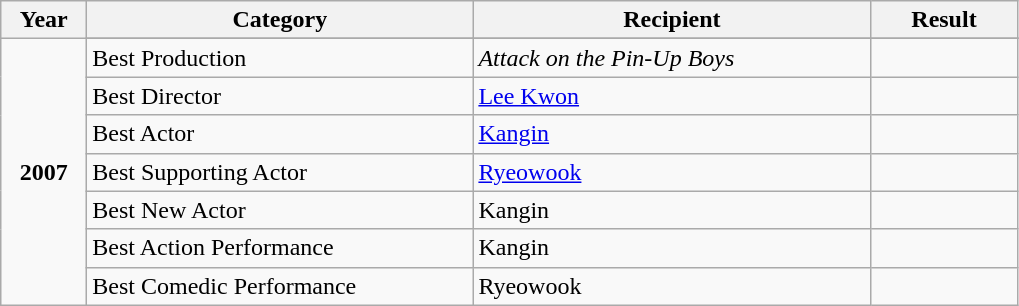<table class="wikitable">
<tr>
<th width="50">Year</th>
<th width="250">Category</th>
<th width="258">Recipient</th>
<th width="90">Result</th>
</tr>
<tr>
<td rowspan="8" align="center"><strong>2007</strong></td>
</tr>
<tr>
<td>Best Production</td>
<td><em>Attack on the Pin-Up Boys</em></td>
<td></td>
</tr>
<tr>
<td>Best Director</td>
<td><a href='#'>Lee Kwon</a></td>
<td></td>
</tr>
<tr>
<td>Best Actor</td>
<td><a href='#'>Kangin</a></td>
<td></td>
</tr>
<tr>
<td>Best Supporting Actor</td>
<td><a href='#'>Ryeowook</a></td>
<td></td>
</tr>
<tr>
<td>Best New Actor</td>
<td>Kangin</td>
<td></td>
</tr>
<tr>
<td>Best Action Performance</td>
<td>Kangin</td>
<td></td>
</tr>
<tr>
<td>Best Comedic Performance</td>
<td>Ryeowook</td>
<td></td>
</tr>
</table>
